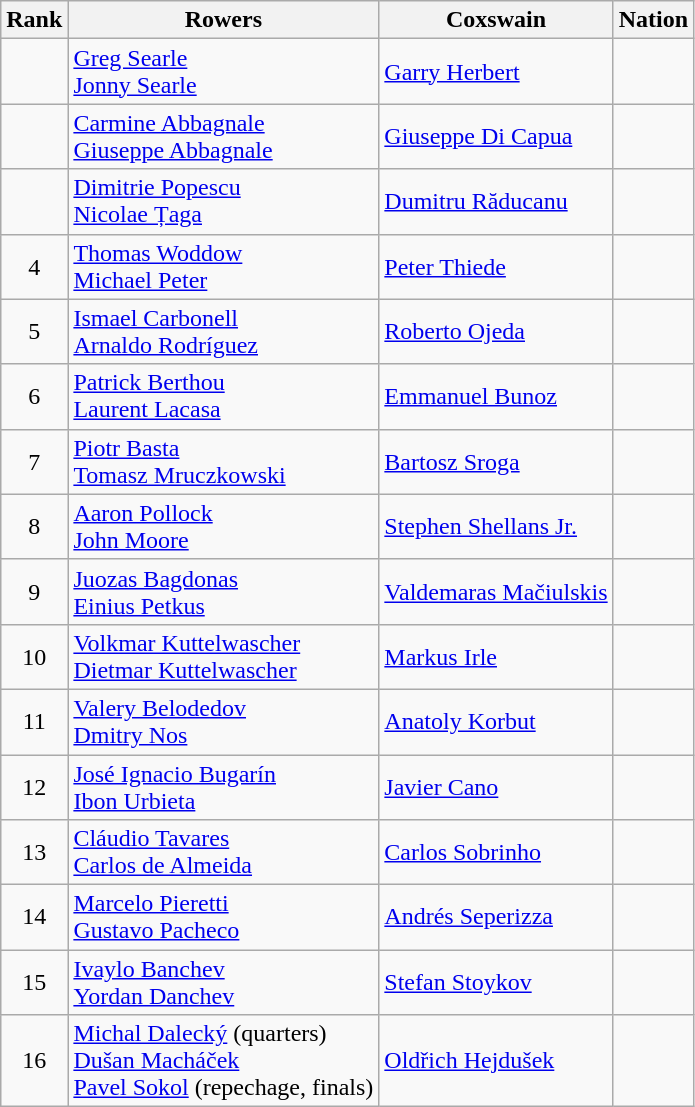<table class="wikitable sortable" style="text-align:center">
<tr>
<th>Rank</th>
<th>Rowers</th>
<th>Coxswain</th>
<th>Nation</th>
</tr>
<tr>
<td></td>
<td align=left><a href='#'>Greg Searle</a><br><a href='#'>Jonny Searle</a></td>
<td align=left><a href='#'>Garry Herbert</a></td>
<td align=left></td>
</tr>
<tr>
<td></td>
<td align=left><a href='#'>Carmine Abbagnale</a><br><a href='#'>Giuseppe Abbagnale</a></td>
<td align=left><a href='#'>Giuseppe Di Capua</a></td>
<td align=left></td>
</tr>
<tr>
<td></td>
<td align=left><a href='#'>Dimitrie Popescu</a><br><a href='#'>Nicolae Țaga</a></td>
<td align=left><a href='#'>Dumitru Răducanu</a></td>
<td align=left></td>
</tr>
<tr>
<td>4</td>
<td align=left><a href='#'>Thomas Woddow</a><br><a href='#'>Michael Peter</a></td>
<td align=left><a href='#'>Peter Thiede</a></td>
<td align=left></td>
</tr>
<tr>
<td>5</td>
<td align=left><a href='#'>Ismael Carbonell</a><br><a href='#'>Arnaldo Rodríguez</a></td>
<td align=left><a href='#'>Roberto Ojeda</a></td>
<td align=left></td>
</tr>
<tr>
<td>6</td>
<td align=left><a href='#'>Patrick Berthou</a><br><a href='#'>Laurent Lacasa</a></td>
<td align=left><a href='#'>Emmanuel Bunoz</a></td>
<td align=left></td>
</tr>
<tr>
<td>7</td>
<td align=left><a href='#'>Piotr Basta</a><br><a href='#'>Tomasz Mruczkowski</a></td>
<td align=left><a href='#'>Bartosz Sroga</a></td>
<td align=left></td>
</tr>
<tr>
<td>8</td>
<td align=left><a href='#'>Aaron Pollock</a><br><a href='#'>John Moore</a></td>
<td align=left><a href='#'>Stephen Shellans Jr.</a></td>
<td align=left></td>
</tr>
<tr>
<td>9</td>
<td align=left><a href='#'>Juozas Bagdonas</a><br><a href='#'>Einius Petkus</a></td>
<td align=left><a href='#'>Valdemaras Mačiulskis</a></td>
<td align=left></td>
</tr>
<tr>
<td>10</td>
<td align=left><a href='#'>Volkmar Kuttelwascher</a><br><a href='#'>Dietmar Kuttelwascher</a></td>
<td align=left><a href='#'>Markus Irle</a></td>
<td align=left></td>
</tr>
<tr>
<td>11</td>
<td align=left><a href='#'>Valery Belodedov</a><br><a href='#'>Dmitry Nos</a></td>
<td align=left><a href='#'>Anatoly Korbut</a></td>
<td align=left></td>
</tr>
<tr>
<td>12</td>
<td align=left><a href='#'>José Ignacio Bugarín</a><br><a href='#'>Ibon Urbieta</a></td>
<td align=left><a href='#'>Javier Cano</a></td>
<td align=left></td>
</tr>
<tr>
<td>13</td>
<td align=left><a href='#'>Cláudio Tavares</a><br><a href='#'>Carlos de Almeida</a></td>
<td align=left><a href='#'>Carlos Sobrinho</a></td>
<td align=left></td>
</tr>
<tr>
<td>14</td>
<td align=left><a href='#'>Marcelo Pieretti</a><br><a href='#'>Gustavo Pacheco</a></td>
<td align=left><a href='#'>Andrés Seperizza</a></td>
<td align=left></td>
</tr>
<tr>
<td>15</td>
<td align=left><a href='#'>Ivaylo Banchev</a><br><a href='#'>Yordan Danchev</a></td>
<td align=left><a href='#'>Stefan Stoykov</a></td>
<td align=left></td>
</tr>
<tr>
<td>16</td>
<td align=left><a href='#'>Michal Dalecký</a> (quarters)<br><a href='#'>Dušan Macháček</a><br><a href='#'>Pavel Sokol</a> (repechage, finals)</td>
<td align=left><a href='#'>Oldřich Hejdušek</a></td>
<td align=left></td>
</tr>
</table>
